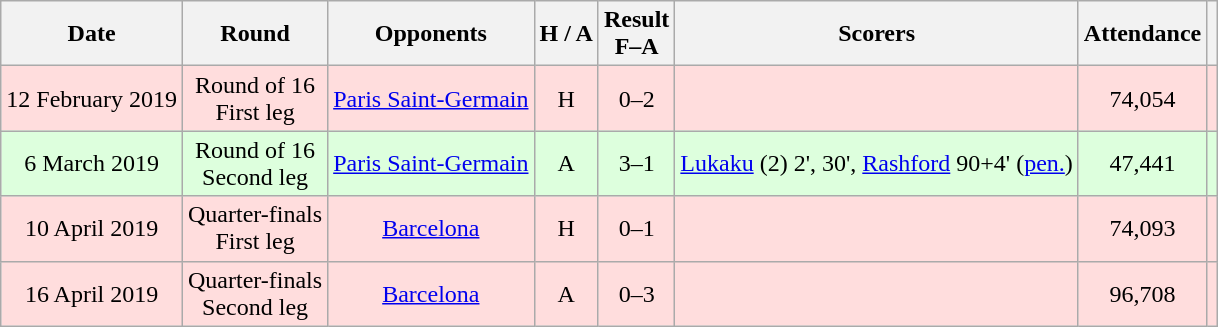<table class="wikitable" style="text-align:center">
<tr>
<th>Date</th>
<th>Round</th>
<th>Opponents</th>
<th>H / A</th>
<th>Result<br>F–A</th>
<th>Scorers</th>
<th>Attendance</th>
<th></th>
</tr>
<tr bgcolor="#ffdddd">
<td>12 February 2019</td>
<td>Round of 16<br>First leg</td>
<td><a href='#'>Paris Saint-Germain</a></td>
<td>H</td>
<td>0–2</td>
<td></td>
<td>74,054</td>
<td></td>
</tr>
<tr bgcolor="#ddffdd">
<td>6 March 2019</td>
<td>Round of 16<br>Second leg</td>
<td><a href='#'>Paris Saint-Germain</a></td>
<td>A</td>
<td>3–1</td>
<td><a href='#'>Lukaku</a> (2) 2', 30', <a href='#'>Rashford</a> 90+4' (<a href='#'>pen.</a>)</td>
<td>47,441</td>
<td></td>
</tr>
<tr bgcolor="#ffdddd">
<td>10 April 2019</td>
<td>Quarter-finals<br>First leg</td>
<td><a href='#'>Barcelona</a></td>
<td>H</td>
<td>0–1</td>
<td></td>
<td>74,093</td>
<td></td>
</tr>
<tr bgcolor="#ffdddd">
<td>16 April 2019</td>
<td>Quarter-finals<br>Second leg</td>
<td><a href='#'>Barcelona</a></td>
<td>A</td>
<td>0–3</td>
<td></td>
<td>96,708</td>
<td></td>
</tr>
</table>
